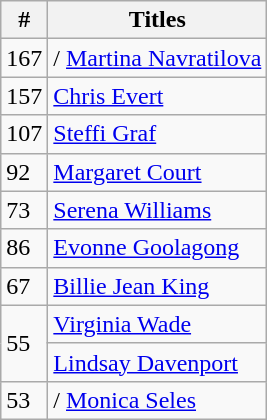<table class=wikitable style=display:inline-table>
<tr>
<th>#</th>
<th>Titles</th>
</tr>
<tr>
<td>167</td>
<td>/ <a href='#'>Martina Navratilova</a></td>
</tr>
<tr>
<td>157</td>
<td> <a href='#'>Chris Evert</a></td>
</tr>
<tr>
<td>107</td>
<td> <a href='#'>Steffi Graf</a></td>
</tr>
<tr>
<td>92</td>
<td> <a href='#'>Margaret Court</a></td>
</tr>
<tr>
<td>73</td>
<td> <a href='#'>Serena Williams</a></td>
</tr>
<tr>
<td>86</td>
<td> <a href='#'>Evonne Goolagong</a></td>
</tr>
<tr>
<td>67</td>
<td> <a href='#'>Billie Jean King</a></td>
</tr>
<tr>
<td rowspan=2>55</td>
<td> <a href='#'>Virginia Wade</a></td>
</tr>
<tr>
<td> <a href='#'>Lindsay Davenport</a></td>
</tr>
<tr>
<td>53</td>
<td>/ <a href='#'>Monica Seles</a></td>
</tr>
</table>
